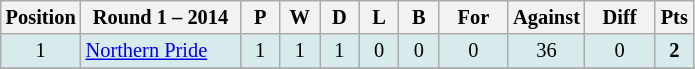<table class="wikitable" style="text-align:center; font-size:85%;">
<tr>
<th width=40 abbr="Position">Position</th>
<th width=100>Round 1 – 2014</th>
<th width=20 abbr="Played">P</th>
<th width=20 abbr="Won">W</th>
<th width=20 abbr="Drawn">D</th>
<th width=20 abbr="Lost">L</th>
<th width=20 abbr="Bye">B</th>
<th width=40 abbr="Points for">For</th>
<th width=40 abbr="Points against">Against</th>
<th width=40 abbr="Points difference">Diff</th>
<th width=20 abbr="Points">Pts</th>
</tr>
<tr style="background: #d7ebed;">
<td>1</td>
<td style="text-align:left;"> <a href='#'>Northern Pride</a></td>
<td>1</td>
<td>1</td>
<td>1</td>
<td>0</td>
<td>0</td>
<td>0</td>
<td>36</td>
<td>0</td>
<td><strong>2</strong></td>
</tr>
<tr>
</tr>
</table>
